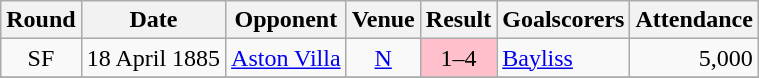<table class="wikitable">
<tr>
<th>Round</th>
<th>Date</th>
<th>Opponent</th>
<th>Venue</th>
<th>Result</th>
<th>Goalscorers</th>
<th>Attendance</th>
</tr>
<tr>
<td align="center">SF</td>
<td align="right">18 April 1885</td>
<td><a href='#'>Aston Villa</a></td>
<td align="center"><a href='#'>N</a></td>
<td align="center" bgcolor="Pink">1–4</td>
<td><a href='#'>Bayliss</a></td>
<td align="right">5,000</td>
</tr>
<tr>
</tr>
</table>
